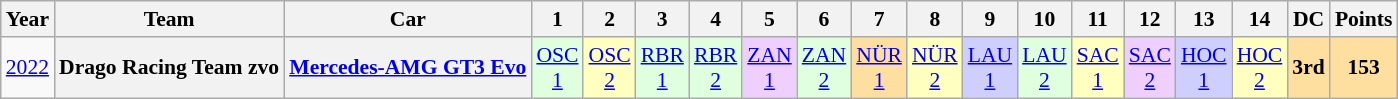<table class="wikitable" style="text-align:center; font-size:90%">
<tr>
<th>Year</th>
<th>Team</th>
<th>Car</th>
<th>1</th>
<th>2</th>
<th>3</th>
<th>4</th>
<th>5</th>
<th>6</th>
<th>7</th>
<th>8</th>
<th>9</th>
<th>10</th>
<th>11</th>
<th>12</th>
<th>13</th>
<th>14</th>
<th>DC</th>
<th>Points</th>
</tr>
<tr>
<td><a href='#'>2022</a></td>
<th>Drago Racing Team zvo</th>
<th><a href='#'>Mercedes-AMG GT3 Evo</a></th>
<td style="background:#DFFFDF;"><a href='#'>OSC<br>1</a><br></td>
<td style="background:#FFFFBF;"><a href='#'>OSC<br>2</a><br></td>
<td style="background:#DFFFDF;"><a href='#'>RBR<br>1</a><br></td>
<td style="background:#DFFFDF;"><a href='#'>RBR<br>2</a><br></td>
<td style="background:#EFCFFF;"><a href='#'>ZAN<br>1</a><br></td>
<td style="background:#DFFFDF;"><a href='#'>ZAN<br>2</a><br></td>
<td style="background:#FFDF9F;"><a href='#'>NÜR<br>1</a><br></td>
<td style="background:#FFFFBF;"><a href='#'>NÜR<br>2</a><br></td>
<td style="background:#CFCFFF;"><a href='#'>LAU<br>1</a><br></td>
<td style="background:#DFFFDF;"><a href='#'>LAU<br>2</a><br></td>
<td style="background:#FFFFBF;"><a href='#'>SAC<br>1</a><br></td>
<td style="background:#EFCFFF;"><a href='#'>SAC<br>2</a><br></td>
<td style="background:#CFCFFF;"><a href='#'>HOC<br>1</a><br></td>
<td style="background:#FFFFBF;"><a href='#'>HOC<br>2</a><br></td>
<th style="background:#FFDF9F;">3rd</th>
<th style="background:#FFDF9F;">153</th>
</tr>
</table>
